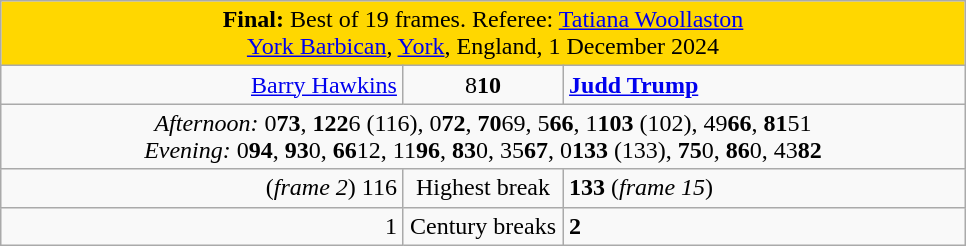<table class="wikitable" style="margin: 1em auto 1em auto;">
<tr>
<td colspan="3" align="center" bgcolor="#ffd700"><strong>Final:</strong> Best of 19 frames. Referee: <a href='#'>Tatiana Woollaston</a> <br><a href='#'>York Barbican</a>, <a href='#'>York</a>, England, 1 December 2024</td>
</tr>
<tr>
<td width="260" align="right"><a href='#'>Barry Hawkins</a><br></td>
<td width="100" align="center">8<strong>10</strong></td>
<td width="260" align="left"><strong><a href='#'>Judd Trump</a></strong> <br></td>
</tr>
<tr>
<td colspan="3" align="center"><em>Afternoon:</em> 0<strong>73</strong>, <strong>122</strong>6 (116), 0<strong>72</strong>, <strong>70</strong>69, 5<strong>66</strong>, 1<strong>103</strong> (102), 49<strong>66</strong>, <strong>81</strong>51<br><em>Evening:</em> 0<strong>94</strong>, <strong>93</strong>0, <strong>66</strong>12, 11<strong>96</strong>, <strong>83</strong>0, 35<strong>67</strong>, 0<strong>133</strong> (133), <strong>75</strong>0, <strong>86</strong>0, 43<strong>82</strong></td>
</tr>
<tr>
<td align="right">(<em>frame 2</em>) 116</td>
<td align="center">Highest break</td>
<td><strong>133</strong> (<em>frame 15</em>)</td>
</tr>
<tr>
<td align="right">1</td>
<td align="center">Century breaks</td>
<td><strong>2</strong></td>
</tr>
</table>
